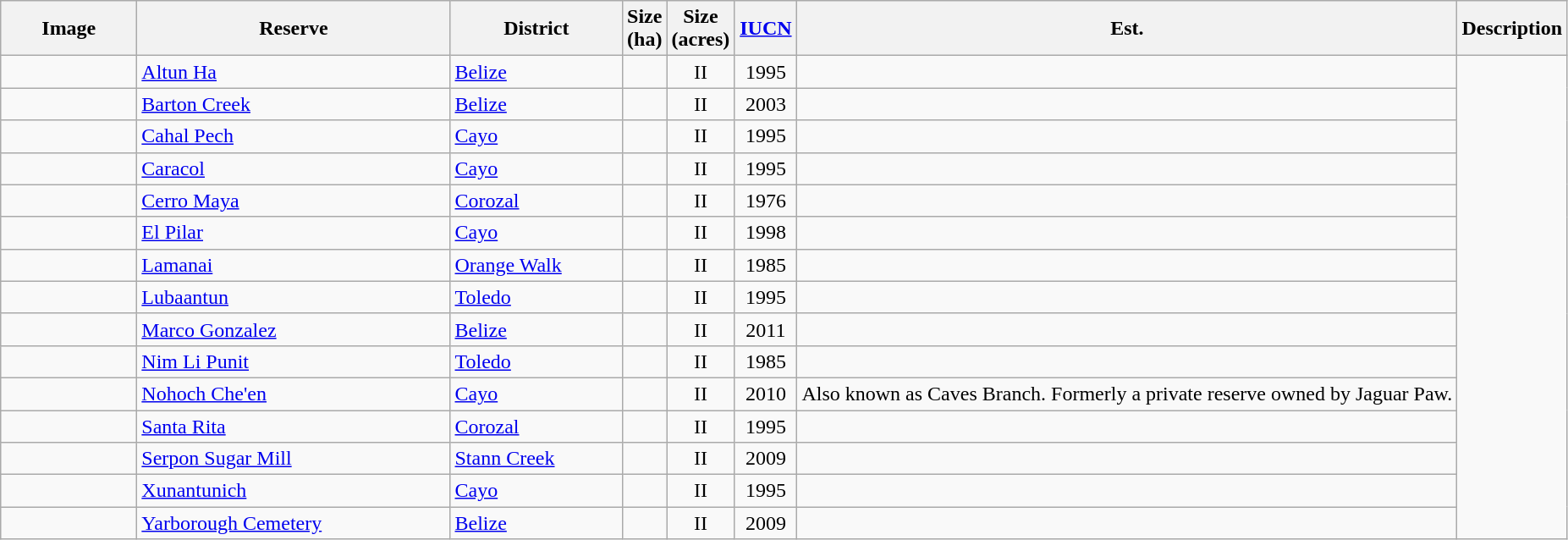<table class="wikitable sortable sticky-header sort-under">
<tr>
<th class="unsortable" style="width:100px;">Image</th>
<th width="20%">Reserve</th>
<th width="11%">District</th>
<th>Size<br>(ha)</th>
<th>Size<br>(acres)</th>
<th width="4%"><a href='#'>IUCN</a></th>
<th>Est.</th>
<th class="unsortable">Description</th>
</tr>
<tr>
<td></td>
<td><a href='#'>Altun Ha</a></td>
<td><a href='#'>Belize</a></td>
<td></td>
<td align="center">II</td>
<td align="center">1995</td>
<td></td>
</tr>
<tr>
<td></td>
<td><a href='#'>Barton Creek</a></td>
<td><a href='#'>Belize</a></td>
<td></td>
<td align="center">II</td>
<td align="center">2003</td>
<td></td>
</tr>
<tr>
<td></td>
<td><a href='#'>Cahal Pech</a></td>
<td><a href='#'>Cayo</a></td>
<td></td>
<td align="center">II</td>
<td align="center">1995</td>
<td></td>
</tr>
<tr>
<td></td>
<td><a href='#'>Caracol</a></td>
<td><a href='#'>Cayo</a></td>
<td></td>
<td align="center">II</td>
<td align="center">1995</td>
<td></td>
</tr>
<tr>
<td></td>
<td><a href='#'>Cerro Maya</a></td>
<td><a href='#'>Corozal</a></td>
<td></td>
<td align="center">II</td>
<td align="center">1976</td>
<td></td>
</tr>
<tr>
<td></td>
<td><a href='#'>El Pilar</a></td>
<td><a href='#'>Cayo</a></td>
<td></td>
<td align="center">II</td>
<td align="center">1998</td>
<td></td>
</tr>
<tr>
<td></td>
<td><a href='#'>Lamanai</a></td>
<td><a href='#'>Orange Walk</a></td>
<td></td>
<td align="center">II</td>
<td align="center">1985</td>
<td></td>
</tr>
<tr>
<td></td>
<td><a href='#'>Lubaantun</a></td>
<td><a href='#'>Toledo</a></td>
<td></td>
<td align="center">II</td>
<td align="center">1995</td>
<td></td>
</tr>
<tr>
<td></td>
<td><a href='#'>Marco Gonzalez</a></td>
<td><a href='#'>Belize</a></td>
<td></td>
<td align="center">II</td>
<td align="center">2011</td>
<td></td>
</tr>
<tr>
<td></td>
<td><a href='#'>Nim Li Punit</a></td>
<td><a href='#'>Toledo</a></td>
<td></td>
<td align="center">II</td>
<td align="center">1985</td>
<td></td>
</tr>
<tr>
<td></td>
<td><a href='#'>Nohoch Che'en</a></td>
<td><a href='#'>Cayo</a></td>
<td></td>
<td align="center">II</td>
<td align="center">2010</td>
<td>Also known as Caves Branch. Formerly a private reserve owned by Jaguar Paw.</td>
</tr>
<tr>
<td></td>
<td><a href='#'>Santa Rita</a></td>
<td><a href='#'>Corozal</a></td>
<td></td>
<td align="center">II</td>
<td align="center">1995</td>
<td></td>
</tr>
<tr>
<td></td>
<td><a href='#'>Serpon Sugar Mill</a></td>
<td><a href='#'>Stann Creek</a></td>
<td></td>
<td align="center">II</td>
<td align="center">2009</td>
<td></td>
</tr>
<tr>
<td></td>
<td><a href='#'>Xunantunich</a></td>
<td><a href='#'>Cayo</a></td>
<td></td>
<td align="center">II</td>
<td align="center">1995</td>
<td></td>
</tr>
<tr>
<td></td>
<td><a href='#'>Yarborough Cemetery</a></td>
<td><a href='#'>Belize</a></td>
<td></td>
<td align="center">II</td>
<td align="center">2009</td>
<td></td>
</tr>
</table>
